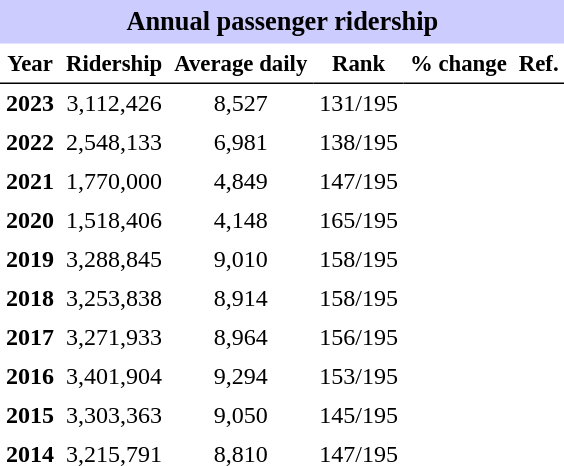<table class="toccolours" cellpadding="4" cellspacing="0" style="text-align:right;">
<tr>
<th colspan="6"  style="background-color:#ccf; background-color:#ccf; font-size:110%; text-align:center;">Annual passenger ridership</th>
</tr>
<tr style="font-size:95%; text-align:center">
<th style="border-bottom:1px solid black">Year</th>
<th style="border-bottom:1px solid black">Ridership</th>
<th style="border-bottom:1px solid black">Average daily</th>
<th style="border-bottom:1px solid black">Rank</th>
<th style="border-bottom:1px solid black">% change</th>
<th style="border-bottom:1px solid black">Ref.</th>
</tr>
<tr style="text-align:center;">
<td><strong>2023</strong></td>
<td>3,112,426</td>
<td>8,527</td>
<td>131/195</td>
<td></td>
<td></td>
</tr>
<tr style="text-align:center;">
<td><strong>2022</strong></td>
<td>2,548,133</td>
<td>6,981</td>
<td>138/195</td>
<td></td>
<td></td>
</tr>
<tr style="text-align:center;">
<td><strong>2021</strong></td>
<td>1,770,000</td>
<td>4,849</td>
<td>147/195</td>
<td></td>
<td></td>
</tr>
<tr style="text-align:center;">
<td><strong>2020</strong></td>
<td>1,518,406</td>
<td>4,148</td>
<td>165/195</td>
<td></td>
<td></td>
</tr>
<tr style="text-align:center;">
<td><strong>2019</strong></td>
<td>3,288,845</td>
<td>9,010</td>
<td>158/195</td>
<td></td>
<td></td>
</tr>
<tr style="text-align:center;">
<td><strong>2018</strong></td>
<td>3,253,838</td>
<td>8,914</td>
<td>158/195</td>
<td></td>
<td></td>
</tr>
<tr style="text-align:center;">
<td><strong>2017</strong></td>
<td>3,271,933</td>
<td>8,964</td>
<td>156/195</td>
<td></td>
<td></td>
</tr>
<tr style="text-align:center;">
<td><strong>2016</strong></td>
<td>3,401,904</td>
<td>9,294</td>
<td>153/195</td>
<td></td>
<td></td>
</tr>
<tr style="text-align:center;">
<td><strong>2015</strong></td>
<td>3,303,363</td>
<td>9,050</td>
<td>145/195</td>
<td></td>
<td></td>
</tr>
<tr style="text-align:center;">
<td><strong>2014</strong></td>
<td>3,215,791</td>
<td>8,810</td>
<td>147/195</td>
<td></td>
<td></td>
</tr>
</table>
